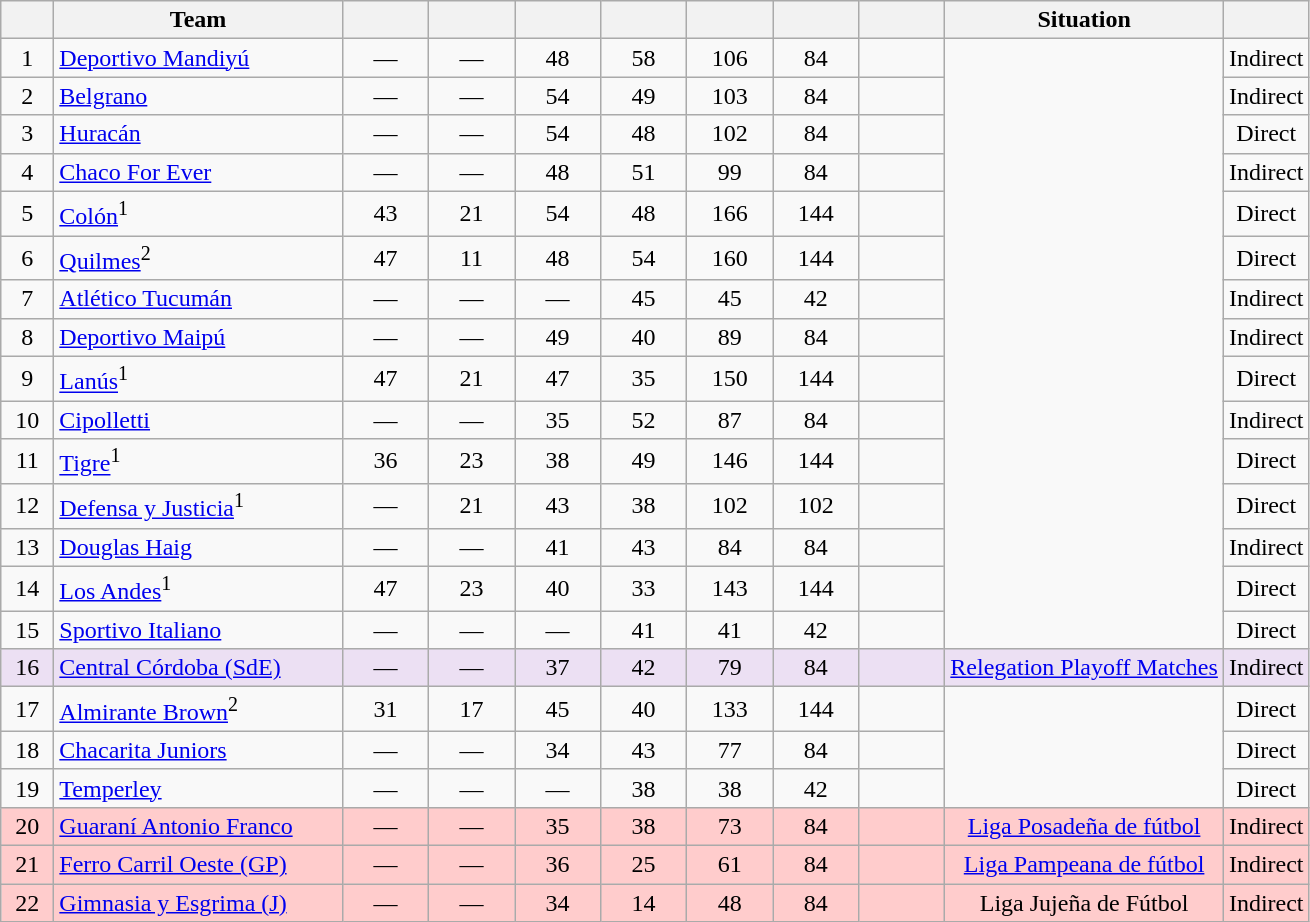<table class="wikitable" style="text-align: center;">
<tr>
<th width=28><br></th>
<th width=185>Team</th>
<th width=50></th>
<th width=50></th>
<th width=50></th>
<th width=50></th>
<th width=50></th>
<th width=50></th>
<th width=50><br></th>
<th>Situation</th>
<th><br></th>
</tr>
<tr>
<td>1</td>
<td align="left"><a href='#'>Deportivo Mandiyú</a></td>
<td>—</td>
<td>—</td>
<td>48</td>
<td>58</td>
<td>106</td>
<td>84</td>
<td><strong></strong></td>
<td rowspan=15></td>
<td>Indirect</td>
</tr>
<tr>
<td>2</td>
<td align="left"><a href='#'>Belgrano</a></td>
<td>—</td>
<td>—</td>
<td>54</td>
<td>49</td>
<td>103</td>
<td>84</td>
<td><strong></strong></td>
<td>Indirect</td>
</tr>
<tr>
<td>3</td>
<td align="left"><a href='#'>Huracán</a></td>
<td>—</td>
<td>—</td>
<td>54</td>
<td>48</td>
<td>102</td>
<td>84</td>
<td><strong></strong></td>
<td>Direct</td>
</tr>
<tr>
<td>4</td>
<td align="left"><a href='#'>Chaco For Ever</a></td>
<td>—</td>
<td>—</td>
<td>48</td>
<td>51</td>
<td>99</td>
<td>84</td>
<td><strong></strong></td>
<td>Indirect</td>
</tr>
<tr>
<td>5</td>
<td align="left"><a href='#'>Colón</a><sup>1</sup></td>
<td>43</td>
<td>21</td>
<td>54</td>
<td>48</td>
<td>166</td>
<td>144</td>
<td><strong></strong></td>
<td>Direct</td>
</tr>
<tr>
<td>6</td>
<td align="left"><a href='#'>Quilmes</a><sup>2</sup></td>
<td>47</td>
<td>11</td>
<td>48</td>
<td>54</td>
<td>160</td>
<td>144</td>
<td><strong></strong></td>
<td>Direct</td>
</tr>
<tr>
<td>7</td>
<td align="left"><a href='#'>Atlético Tucumán</a></td>
<td>—</td>
<td>—</td>
<td>—</td>
<td>45</td>
<td>45</td>
<td>42</td>
<td><strong></strong></td>
<td>Indirect</td>
</tr>
<tr>
<td>8</td>
<td align="left"><a href='#'>Deportivo Maipú</a></td>
<td>—</td>
<td>—</td>
<td>49</td>
<td>40</td>
<td>89</td>
<td>84</td>
<td><strong></strong></td>
<td>Indirect</td>
</tr>
<tr>
<td>9</td>
<td align="left"><a href='#'>Lanús</a><sup>1</sup></td>
<td>47</td>
<td>21</td>
<td>47</td>
<td>35</td>
<td>150</td>
<td>144</td>
<td><strong></strong></td>
<td>Direct</td>
</tr>
<tr>
<td>10</td>
<td align="left"><a href='#'>Cipolletti</a></td>
<td>—</td>
<td>—</td>
<td>35</td>
<td>52</td>
<td>87</td>
<td>84</td>
<td><strong></strong></td>
<td>Indirect</td>
</tr>
<tr>
<td>11</td>
<td align="left"><a href='#'>Tigre</a><sup>1</sup></td>
<td>36</td>
<td>23</td>
<td>38</td>
<td>49</td>
<td>146</td>
<td>144</td>
<td><strong></strong></td>
<td>Direct</td>
</tr>
<tr>
<td>12</td>
<td align="left"><a href='#'>Defensa y Justicia</a><sup>1</sup></td>
<td>—</td>
<td>21</td>
<td>43</td>
<td>38</td>
<td>102</td>
<td>102</td>
<td><strong></strong></td>
<td>Direct</td>
</tr>
<tr>
<td>13</td>
<td align="left"><a href='#'>Douglas Haig</a></td>
<td>—</td>
<td>—</td>
<td>41</td>
<td>43</td>
<td>84</td>
<td>84</td>
<td><strong></strong></td>
<td>Indirect</td>
</tr>
<tr>
<td>14</td>
<td align="left"><a href='#'>Los Andes</a><sup>1</sup></td>
<td>47</td>
<td>23</td>
<td>40</td>
<td>33</td>
<td>143</td>
<td>144</td>
<td><strong></strong></td>
<td>Direct</td>
</tr>
<tr>
<td>15</td>
<td align="left"><a href='#'>Sportivo Italiano</a></td>
<td>—</td>
<td>—</td>
<td>—</td>
<td>41</td>
<td>41</td>
<td>42</td>
<td><strong></strong></td>
<td>Direct</td>
</tr>
<tr bgcolor=#ece0f3>
<td>16</td>
<td align="left"><a href='#'>Central Córdoba (SdE)</a></td>
<td>—</td>
<td>—</td>
<td>37</td>
<td>42</td>
<td>79</td>
<td>84</td>
<td><strong></strong></td>
<td><a href='#'>Relegation Playoff Matches</a></td>
<td>Indirect</td>
</tr>
<tr>
<td>17</td>
<td align="left"><a href='#'>Almirante Brown</a><sup>2</sup></td>
<td>31</td>
<td>17</td>
<td>45</td>
<td>40</td>
<td>133</td>
<td>144</td>
<td><strong></strong></td>
<td rowspan=3></td>
<td>Direct</td>
</tr>
<tr>
<td>18</td>
<td align="left"><a href='#'>Chacarita Juniors</a></td>
<td>—</td>
<td>—</td>
<td>34</td>
<td>43</td>
<td>77</td>
<td>84</td>
<td><strong></strong></td>
<td>Direct</td>
</tr>
<tr>
<td>19</td>
<td align="left"><a href='#'>Temperley</a></td>
<td>—</td>
<td>—</td>
<td>—</td>
<td>38</td>
<td>38</td>
<td>42</td>
<td><strong></strong></td>
<td>Direct</td>
</tr>
<tr bgcolor=#ffcccc>
<td>20</td>
<td align="left"><a href='#'>Guaraní Antonio Franco</a></td>
<td>—</td>
<td>—</td>
<td>35</td>
<td>38</td>
<td>73</td>
<td>84</td>
<td><strong></strong></td>
<td><a href='#'>Liga Posadeña de fútbol</a></td>
<td>Indirect</td>
</tr>
<tr bgcolor=#ffcccc>
<td>21</td>
<td align="left"><a href='#'>Ferro Carril Oeste (GP)</a></td>
<td>—</td>
<td>—</td>
<td>36</td>
<td>25</td>
<td>61</td>
<td>84</td>
<td><strong></strong></td>
<td><a href='#'>Liga Pampeana de fútbol</a></td>
<td>Indirect</td>
</tr>
<tr bgcolor=#ffcccc>
<td>22</td>
<td align="left"><a href='#'>Gimnasia y Esgrima (J)</a></td>
<td>—</td>
<td>—</td>
<td>34</td>
<td>14</td>
<td>48</td>
<td>84</td>
<td><strong></strong></td>
<td>Liga Jujeña de Fútbol</td>
<td>Indirect</td>
</tr>
</table>
